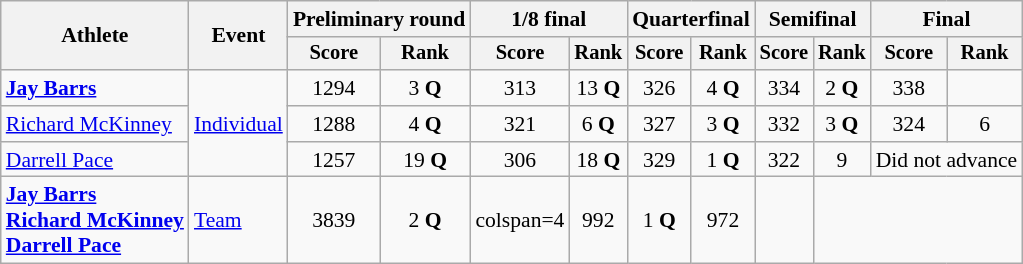<table class=wikitable style=font-size:90%;text-align:center>
<tr>
<th rowspan=2>Athlete</th>
<th rowspan=2>Event</th>
<th colspan=2>Preliminary round</th>
<th colspan=2>1/8 final</th>
<th colspan=2>Quarterfinal</th>
<th colspan=2>Semifinal</th>
<th colspan=2>Final</th>
</tr>
<tr style=font-size:95%>
<th>Score</th>
<th>Rank</th>
<th>Score</th>
<th>Rank</th>
<th>Score</th>
<th>Rank</th>
<th>Score</th>
<th>Rank</th>
<th>Score</th>
<th>Rank</th>
</tr>
<tr>
<td align=left><strong><a href='#'>Jay Barrs</a></strong></td>
<td align=left rowspan=3><a href='#'>Individual</a></td>
<td>1294</td>
<td>3 <strong>Q</strong></td>
<td>313</td>
<td>13 <strong>Q</strong></td>
<td>326</td>
<td>4 <strong>Q</strong></td>
<td>334</td>
<td>2 <strong>Q</strong></td>
<td>338</td>
<td></td>
</tr>
<tr>
<td align=left><a href='#'>Richard McKinney</a></td>
<td>1288</td>
<td>4 <strong>Q</strong></td>
<td>321</td>
<td>6 <strong>Q</strong></td>
<td>327</td>
<td>3 <strong>Q</strong></td>
<td>332</td>
<td>3 <strong>Q</strong></td>
<td>324</td>
<td>6</td>
</tr>
<tr>
<td align=left><a href='#'>Darrell Pace</a></td>
<td>1257</td>
<td>19 <strong>Q</strong></td>
<td>306</td>
<td>18 <strong>Q</strong></td>
<td>329</td>
<td>1 <strong>Q</strong></td>
<td>322</td>
<td>9</td>
<td colspan=2>Did not advance</td>
</tr>
<tr>
<td align=left><strong><a href='#'>Jay Barrs</a><br><a href='#'>Richard McKinney</a><br><a href='#'>Darrell Pace</a></strong></td>
<td align=left><a href='#'>Team</a></td>
<td>3839</td>
<td>2 <strong>Q</strong></td>
<td>colspan=4 </td>
<td>992</td>
<td>1 <strong>Q</strong></td>
<td>972</td>
<td></td>
</tr>
</table>
